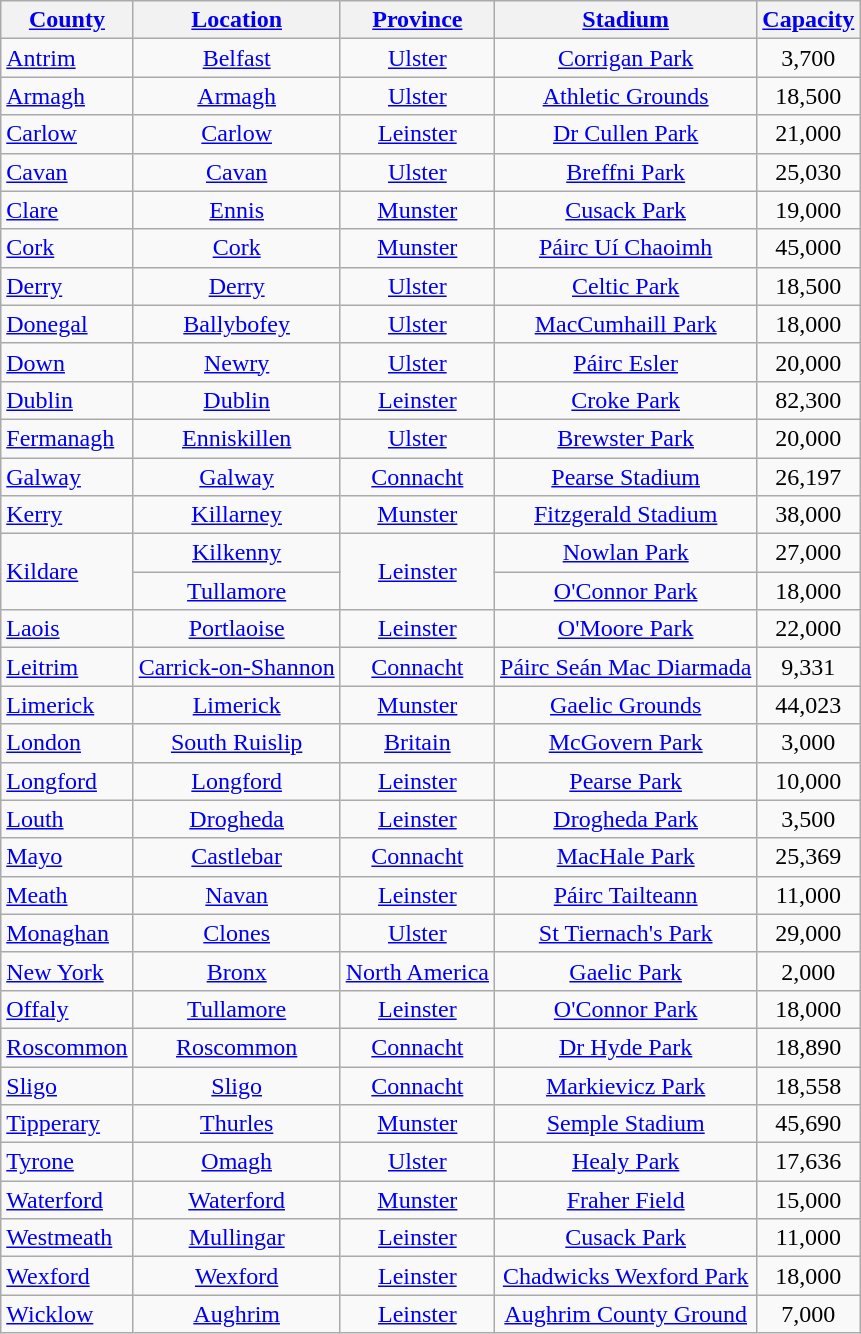<table class="wikitable sortable" style="text-align:center">
<tr>
<th><a href='#'>County</a></th>
<th><a href='#'>Location</a></th>
<th><a href='#'>Province</a></th>
<th><a href='#'>Stadium</a></th>
<th><a href='#'>Capacity</a></th>
</tr>
<tr>
<td style="text-align:left"> <a href='#'>Antrim</a></td>
<td><a href='#'>Belfast</a></td>
<td><a href='#'>Ulster</a></td>
<td><a href='#'>Corrigan Park</a></td>
<td>3,700</td>
</tr>
<tr>
<td style="text-align:left"> <a href='#'>Armagh</a></td>
<td><a href='#'>Armagh</a></td>
<td><a href='#'>Ulster</a></td>
<td><a href='#'>Athletic Grounds</a></td>
<td>18,500</td>
</tr>
<tr>
<td style="text-align:left"> <a href='#'>Carlow</a></td>
<td><a href='#'>Carlow</a></td>
<td><a href='#'>Leinster</a></td>
<td><a href='#'>Dr Cullen Park</a></td>
<td>21,000</td>
</tr>
<tr>
<td style="text-align:left"> <a href='#'>Cavan</a></td>
<td><a href='#'>Cavan</a></td>
<td><a href='#'>Ulster</a></td>
<td><a href='#'>Breffni Park</a></td>
<td>25,030</td>
</tr>
<tr>
<td style="text-align:left"> <a href='#'>Clare</a></td>
<td><a href='#'>Ennis</a></td>
<td><a href='#'>Munster</a></td>
<td><a href='#'>Cusack Park</a></td>
<td>19,000</td>
</tr>
<tr>
<td style="text-align:left"> <a href='#'>Cork</a></td>
<td><a href='#'>Cork</a></td>
<td><a href='#'>Munster</a></td>
<td><a href='#'>Páirc Uí Chaoimh</a></td>
<td>45,000</td>
</tr>
<tr>
<td style="text-align:left"> <a href='#'>Derry</a></td>
<td><a href='#'>Derry</a></td>
<td><a href='#'>Ulster</a></td>
<td><a href='#'>Celtic Park</a></td>
<td>18,500</td>
</tr>
<tr>
<td style="text-align:left"> <a href='#'>Donegal</a></td>
<td><a href='#'>Ballybofey</a></td>
<td><a href='#'>Ulster</a></td>
<td><a href='#'>MacCumhaill Park</a></td>
<td>18,000</td>
</tr>
<tr>
<td style="text-align:left"> <a href='#'>Down</a></td>
<td><a href='#'>Newry</a></td>
<td><a href='#'>Ulster</a></td>
<td><a href='#'>Páirc Esler</a></td>
<td>20,000</td>
</tr>
<tr>
<td style="text-align:left"> <a href='#'>Dublin</a></td>
<td><a href='#'>Dublin</a></td>
<td><a href='#'>Leinster</a></td>
<td><a href='#'>Croke Park</a></td>
<td>82,300</td>
</tr>
<tr>
<td style="text-align:left"> <a href='#'>Fermanagh</a></td>
<td><a href='#'>Enniskillen</a></td>
<td><a href='#'>Ulster</a></td>
<td><a href='#'>Brewster Park</a></td>
<td>20,000</td>
</tr>
<tr>
<td style="text-align:left"> <a href='#'>Galway</a></td>
<td><a href='#'>Galway</a></td>
<td><a href='#'>Connacht</a></td>
<td><a href='#'>Pearse Stadium</a></td>
<td>26,197</td>
</tr>
<tr>
<td style="text-align:left"> <a href='#'>Kerry</a></td>
<td><a href='#'>Killarney</a></td>
<td><a href='#'>Munster</a></td>
<td><a href='#'>Fitzgerald Stadium</a></td>
<td>38,000</td>
</tr>
<tr>
<td style="text-align:left" rowspan="2"> <a href='#'>Kildare</a></td>
<td><a href='#'>Kilkenny</a></td>
<td rowspan="2"><a href='#'>Leinster</a></td>
<td><a href='#'>Nowlan Park</a></td>
<td>27,000</td>
</tr>
<tr>
<td><a href='#'>Tullamore</a></td>
<td><a href='#'>O'Connor Park</a></td>
<td>18,000</td>
</tr>
<tr>
<td style="text-align:left"> <a href='#'>Laois</a></td>
<td><a href='#'>Portlaoise</a></td>
<td><a href='#'>Leinster</a></td>
<td><a href='#'>O'Moore Park</a></td>
<td>22,000</td>
</tr>
<tr>
<td style="text-align:left"> <a href='#'>Leitrim</a></td>
<td><a href='#'>Carrick-on-Shannon</a></td>
<td><a href='#'>Connacht</a></td>
<td><a href='#'>Páirc Seán Mac Diarmada</a></td>
<td>9,331</td>
</tr>
<tr>
<td style="text-align:left"> <a href='#'>Limerick</a></td>
<td><a href='#'>Limerick</a></td>
<td><a href='#'>Munster</a></td>
<td><a href='#'>Gaelic Grounds</a></td>
<td>44,023</td>
</tr>
<tr>
<td style="text-align:left"> <a href='#'>London</a></td>
<td><a href='#'>South Ruislip</a></td>
<td><a href='#'>Britain</a></td>
<td><a href='#'>McGovern Park</a></td>
<td>3,000</td>
</tr>
<tr>
<td style="text-align:left"> <a href='#'>Longford</a></td>
<td><a href='#'>Longford</a></td>
<td><a href='#'>Leinster</a></td>
<td><a href='#'>Pearse Park</a></td>
<td>10,000</td>
</tr>
<tr>
<td style="text-align:left"> <a href='#'>Louth</a></td>
<td><a href='#'>Drogheda</a></td>
<td><a href='#'>Leinster</a></td>
<td><a href='#'>Drogheda Park</a></td>
<td>3,500</td>
</tr>
<tr>
<td style="text-align:left"> <a href='#'>Mayo</a></td>
<td><a href='#'>Castlebar</a></td>
<td><a href='#'>Connacht</a></td>
<td><a href='#'>MacHale Park</a></td>
<td>25,369</td>
</tr>
<tr>
<td style="text-align:left"> <a href='#'>Meath</a></td>
<td><a href='#'>Navan</a></td>
<td><a href='#'>Leinster</a></td>
<td><a href='#'>Páirc Tailteann</a></td>
<td>11,000</td>
</tr>
<tr>
<td style="text-align:left"> <a href='#'>Monaghan</a></td>
<td><a href='#'>Clones</a></td>
<td><a href='#'>Ulster</a></td>
<td><a href='#'>St Tiernach's Park</a></td>
<td>29,000</td>
</tr>
<tr>
<td style="text-align:left"> <a href='#'>New York</a></td>
<td><a href='#'>Bronx</a></td>
<td><a href='#'>North America</a></td>
<td><a href='#'>Gaelic Park</a></td>
<td>2,000</td>
</tr>
<tr>
<td style="text-align:left"> <a href='#'>Offaly</a></td>
<td><a href='#'>Tullamore</a></td>
<td><a href='#'>Leinster</a></td>
<td><a href='#'>O'Connor Park</a></td>
<td>18,000</td>
</tr>
<tr>
<td style="text-align:left"> <a href='#'>Roscommon</a></td>
<td><a href='#'>Roscommon</a></td>
<td><a href='#'>Connacht</a></td>
<td><a href='#'>Dr Hyde Park</a></td>
<td>18,890</td>
</tr>
<tr>
<td style="text-align:left"> <a href='#'>Sligo</a></td>
<td><a href='#'>Sligo</a></td>
<td><a href='#'>Connacht</a></td>
<td><a href='#'>Markievicz Park</a></td>
<td>18,558</td>
</tr>
<tr>
<td style="text-align:left"> <a href='#'>Tipperary</a></td>
<td><a href='#'>Thurles</a></td>
<td><a href='#'>Munster</a></td>
<td><a href='#'>Semple Stadium</a></td>
<td>45,690</td>
</tr>
<tr>
<td style="text-align:left"> <a href='#'>Tyrone</a></td>
<td><a href='#'>Omagh</a></td>
<td><a href='#'>Ulster</a></td>
<td><a href='#'>Healy Park</a></td>
<td>17,636</td>
</tr>
<tr>
<td style="text-align:left"> <a href='#'>Waterford</a></td>
<td><a href='#'>Waterford</a></td>
<td><a href='#'>Munster</a></td>
<td><a href='#'>Fraher Field</a></td>
<td>15,000</td>
</tr>
<tr>
<td style="text-align:left"> <a href='#'>Westmeath</a></td>
<td><a href='#'>Mullingar</a></td>
<td><a href='#'>Leinster</a></td>
<td><a href='#'>Cusack Park</a></td>
<td>11,000</td>
</tr>
<tr>
<td style="text-align:left"> <a href='#'>Wexford</a></td>
<td><a href='#'>Wexford</a></td>
<td><a href='#'>Leinster</a></td>
<td><a href='#'>Chadwicks Wexford Park</a></td>
<td>18,000</td>
</tr>
<tr>
<td style="text-align:left"> <a href='#'>Wicklow</a></td>
<td><a href='#'>Aughrim</a></td>
<td><a href='#'>Leinster</a></td>
<td><a href='#'>Aughrim County Ground</a></td>
<td>7,000</td>
</tr>
</table>
